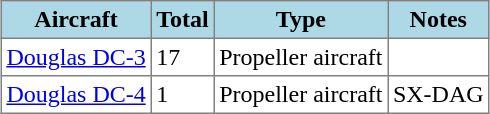<table class="toccolours sortable" border="1" cellpadding="3" style="margin:1em auto; border-collapse:collapse">
<tr bgcolor=lightblue>
<th>Aircraft</th>
<th>Total</th>
<th>Type</th>
<th>Notes</th>
</tr>
<tr>
<td><a href='#'>Douglas DC-3</a></td>
<td>17</td>
<td>Propeller aircraft</td>
<td></td>
</tr>
<tr>
<td><a href='#'>Douglas DC-4</a></td>
<td>1</td>
<td>Propeller aircraft</td>
<td>SX-DAG</td>
</tr>
</table>
